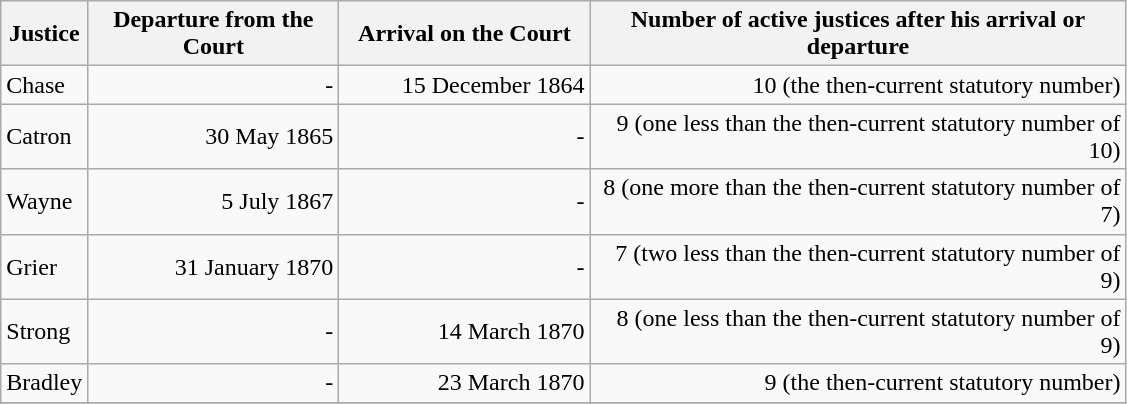<table class="wikitable sortable">
<tr>
<th scope="col" style="width: 50px;">Justice</th>
<th scope="col" style="width: 160px;">Departure from the Court</th>
<th scope="col" style="width: 160px;">Arrival on the Court</th>
<th scope="col" style="width: 350px;">Number of active justices after his arrival or departure</th>
</tr>
<tr>
<td>Chase</td>
<td align="right">-</td>
<td align="right">15 December 1864</td>
<td align="right">10 (the then-current statutory number)</td>
</tr>
<tr>
<td>Catron</td>
<td align="right">30 May 1865</td>
<td align="right">-</td>
<td align="right">9 (one less than the then-current statutory number of 10)</td>
</tr>
<tr>
<td>Wayne</td>
<td align="right">5 July 1867</td>
<td align="right">-</td>
<td align="right">8 (one more than the then-current statutory number of 7)</td>
</tr>
<tr>
<td>Grier</td>
<td align="right">31 January 1870</td>
<td align="right">-</td>
<td align="right">7 (two less than the then-current statutory number of 9)</td>
</tr>
<tr>
<td>Strong</td>
<td align="right">-</td>
<td align="right">14 March 1870</td>
<td align="right">8 (one less than the then-current statutory number of 9)</td>
</tr>
<tr>
<td>Bradley</td>
<td align="right">-</td>
<td align="right">23 March 1870</td>
<td align="right">9 (the then-current statutory number)</td>
</tr>
<tr>
</tr>
</table>
